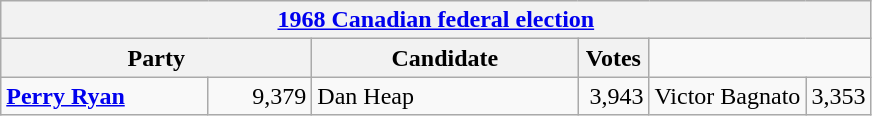<table class="wikitable">
<tr>
<th colspan="6"><a href='#'>1968 Canadian federal election</a></th>
</tr>
<tr>
<th colspan="2" style="width: 200px">Party</th>
<th style="width: 170px">Candidate</th>
<th style="width: 40px">Votes</th>
</tr>
<tr>
<td><strong><a href='#'>Perry Ryan</a></strong></td>
<td align="right">9,379<br></td>
<td>Dan Heap</td>
<td align="right">3,943<br></td>
<td>Victor Bagnato</td>
<td align="right">3,353</td>
</tr>
</table>
